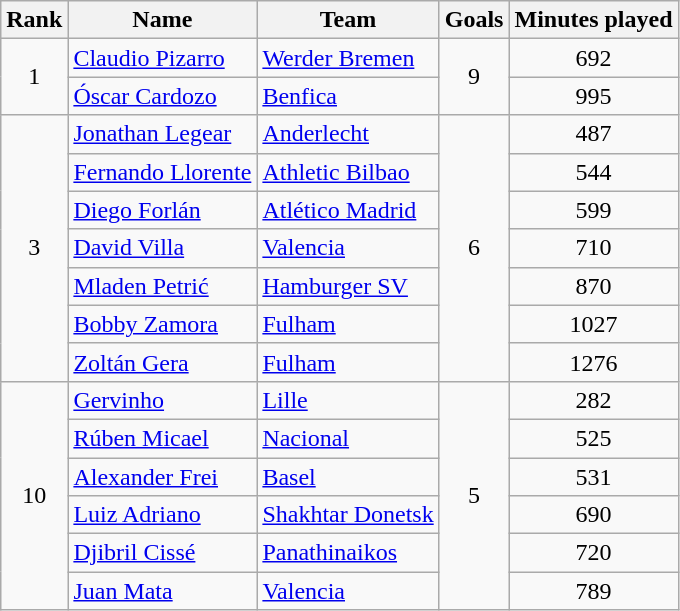<table class="wikitable" style="text-align:center">
<tr>
<th>Rank</th>
<th>Name</th>
<th>Team</th>
<th>Goals</th>
<th>Minutes played</th>
</tr>
<tr>
<td rowspan=2>1</td>
<td align=left> <a href='#'>Claudio Pizarro</a></td>
<td align=left> <a href='#'>Werder Bremen</a></td>
<td rowspan=2>9</td>
<td>692</td>
</tr>
<tr>
<td align=left> <a href='#'>Óscar Cardozo</a></td>
<td align=left> <a href='#'>Benfica</a></td>
<td>995</td>
</tr>
<tr>
<td rowspan=7>3</td>
<td align=left> <a href='#'>Jonathan Legear</a></td>
<td align=left> <a href='#'>Anderlecht</a></td>
<td rowspan=7>6</td>
<td>487</td>
</tr>
<tr>
<td align=left> <a href='#'>Fernando Llorente</a></td>
<td align=left> <a href='#'>Athletic Bilbao</a></td>
<td>544</td>
</tr>
<tr>
<td align=left> <a href='#'>Diego Forlán</a></td>
<td align=left> <a href='#'>Atlético Madrid</a></td>
<td>599</td>
</tr>
<tr>
<td align=left> <a href='#'>David Villa</a></td>
<td align=left> <a href='#'>Valencia</a></td>
<td>710</td>
</tr>
<tr>
<td align=left> <a href='#'>Mladen Petrić</a></td>
<td align=left> <a href='#'>Hamburger SV</a></td>
<td>870</td>
</tr>
<tr>
<td align=left> <a href='#'>Bobby Zamora</a></td>
<td align=left> <a href='#'>Fulham</a></td>
<td>1027</td>
</tr>
<tr>
<td align=left> <a href='#'>Zoltán Gera</a></td>
<td align=left> <a href='#'>Fulham</a></td>
<td>1276</td>
</tr>
<tr>
<td rowspan=6>10</td>
<td align=left> <a href='#'>Gervinho</a></td>
<td align=left> <a href='#'>Lille</a></td>
<td rowspan=6>5</td>
<td>282</td>
</tr>
<tr>
<td align=left> <a href='#'>Rúben Micael</a></td>
<td align=left> <a href='#'>Nacional</a></td>
<td>525</td>
</tr>
<tr>
<td align=left> <a href='#'>Alexander Frei</a></td>
<td align=left> <a href='#'>Basel</a></td>
<td>531</td>
</tr>
<tr>
<td align=left> <a href='#'>Luiz Adriano</a></td>
<td align=left> <a href='#'>Shakhtar Donetsk</a></td>
<td>690</td>
</tr>
<tr>
<td align=left> <a href='#'>Djibril Cissé</a></td>
<td align=left> <a href='#'>Panathinaikos</a></td>
<td>720</td>
</tr>
<tr>
<td align=left> <a href='#'>Juan Mata</a></td>
<td align=left> <a href='#'>Valencia</a></td>
<td>789</td>
</tr>
</table>
